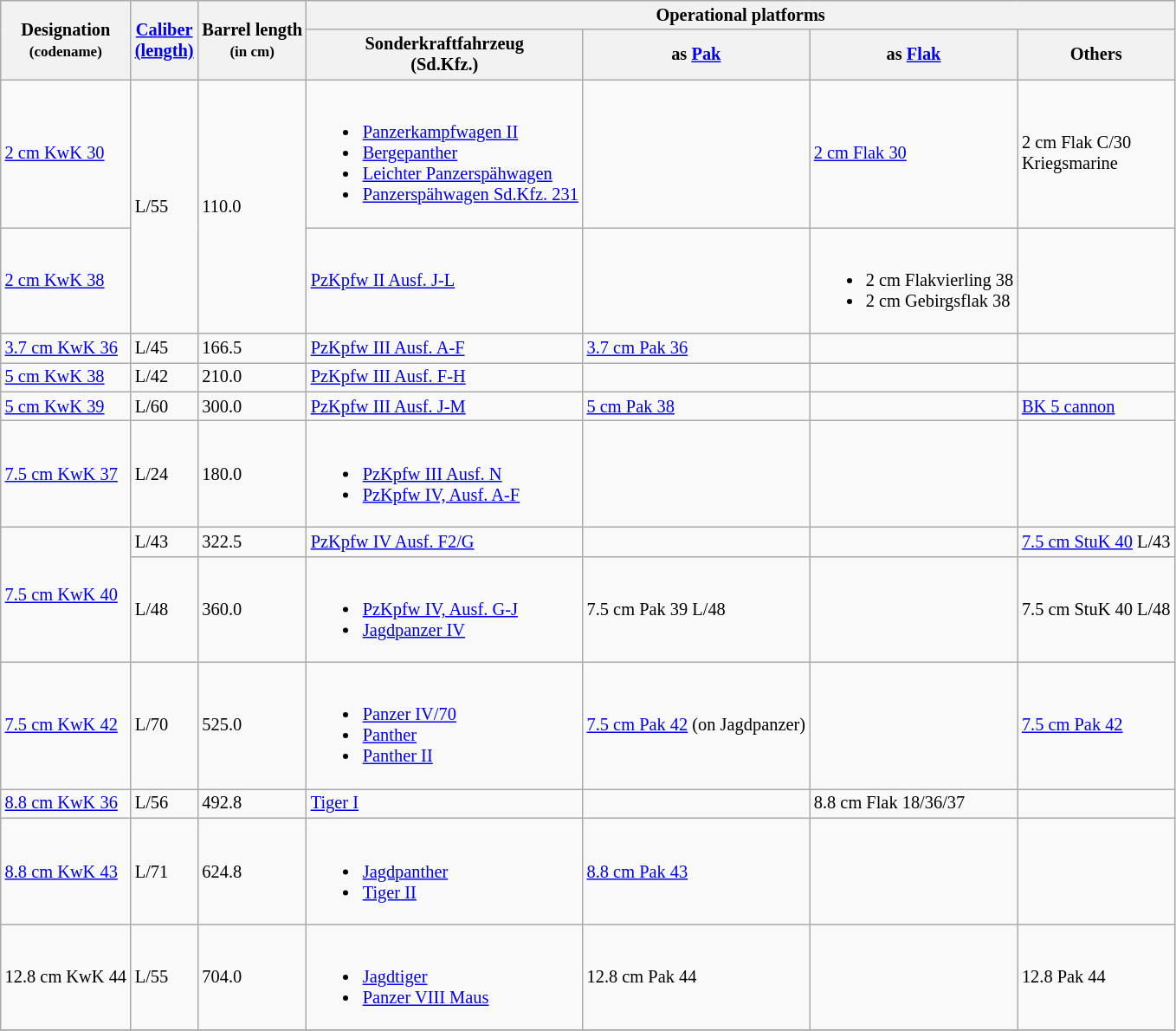<table class="wikitable" style="font-size: 85%; text-align: left;">
<tr>
<th rowspan="2">Designation<br><small>(codename)</small></th>
<th rowspan="2"><a href='#'>Caliber<br>(length)</a></th>
<th align="center" rowspan="2">Barrel length<br><small>(in cm)</small></th>
<th align="center" colspan="4">Operational platforms</th>
</tr>
<tr>
<th>Sonderkraftfahrzeug<br>(Sd.Kfz.)</th>
<th>as <a href='#'>Pak</a></th>
<th>as <a href='#'>Flak</a></th>
<th>Others</th>
</tr>
<tr>
<td><a href='#'>2 cm KwK 30</a></td>
<td rowspan="2">L/55</td>
<td rowspan="2">110.0</td>
<td><br><ul><li><a href='#'>Panzerkampfwagen II</a></li><li><a href='#'>Bergepanther</a></li><li><a href='#'>Leichter Panzerspähwagen</a></li><li><a href='#'>Panzerspähwagen Sd.Kfz. 231</a></li></ul></td>
<td></td>
<td><a href='#'>2 cm Flak 30</a></td>
<td>2 cm Flak C/30<br>Kriegsmarine</td>
</tr>
<tr>
<td><a href='#'>2 cm KwK 38</a></td>
<td><a href='#'>PzKpfw II Ausf. J-L</a></td>
<td></td>
<td><br><ul><li>2 cm Flakvierling 38</li><li>2 cm Gebirgsflak 38</li></ul></td>
<td></td>
</tr>
<tr>
<td><a href='#'>3.7 cm KwK 36</a></td>
<td>L/45</td>
<td>166.5</td>
<td><a href='#'>PzKpfw III Ausf. A-F</a></td>
<td><a href='#'>3.7 cm Pak 36</a></td>
<td></td>
<td></td>
</tr>
<tr>
<td><a href='#'>5 cm KwK 38</a></td>
<td>L/42</td>
<td>210.0</td>
<td><a href='#'>PzKpfw III Ausf. F-H</a></td>
<td></td>
<td></td>
<td></td>
</tr>
<tr>
<td><a href='#'>5 cm KwK 39</a></td>
<td>L/60</td>
<td>300.0</td>
<td><a href='#'>PzKpfw III Ausf. J-M</a></td>
<td><a href='#'>5 cm Pak 38</a></td>
<td></td>
<td><a href='#'>BK 5 cannon</a></td>
</tr>
<tr>
<td><a href='#'>7.5 cm KwK 37</a></td>
<td>L/24</td>
<td>180.0</td>
<td><br><ul><li><a href='#'>PzKpfw III Ausf. N</a></li><li><a href='#'>PzKpfw IV, Ausf. A-F</a></li></ul></td>
<td></td>
<td></td>
<td></td>
</tr>
<tr>
<td rowspan="2"><a href='#'>7.5 cm KwK 40</a></td>
<td>L/43</td>
<td>322.5</td>
<td><a href='#'>PzKpfw IV Ausf. F2/G</a></td>
<td></td>
<td></td>
<td><a href='#'>7.5 cm StuK 40</a> L/43</td>
</tr>
<tr>
<td>L/48</td>
<td>360.0</td>
<td><br><ul><li><a href='#'>PzKpfw IV, Ausf. G-J</a></li><li><a href='#'>Jagdpanzer IV</a></li></ul></td>
<td>7.5 cm Pak 39 L/48</td>
<td></td>
<td>7.5 cm StuK 40 L/48</td>
</tr>
<tr>
<td><a href='#'>7.5 cm KwK 42</a></td>
<td>L/70</td>
<td>525.0</td>
<td><br><ul><li><a href='#'>Panzer IV/70</a></li><li><a href='#'>Panther</a></li><li><a href='#'>Panther II</a></li></ul></td>
<td><a href='#'>7.5 cm Pak 42</a> (on Jagdpanzer)</td>
<td></td>
<td><a href='#'>7.5 cm Pak 42</a></td>
</tr>
<tr>
<td><a href='#'>8.8 cm KwK 36</a></td>
<td>L/56</td>
<td>492.8</td>
<td><a href='#'>Tiger I</a></td>
<td></td>
<td>8.8 cm Flak 18/36/37</td>
<td></td>
</tr>
<tr>
<td><a href='#'>8.8 cm KwK 43</a></td>
<td>L/71</td>
<td>624.8</td>
<td><br><ul><li><a href='#'>Jagdpanther</a></li><li><a href='#'>Tiger II</a></li></ul></td>
<td><a href='#'>8.8 cm Pak 43</a></td>
<td></td>
<td></td>
</tr>
<tr>
<td>12.8 cm KwK 44</td>
<td>L/55</td>
<td>704.0</td>
<td><br><ul><li><a href='#'>Jagdtiger</a></li><li><a href='#'>Panzer VIII Maus</a></li></ul></td>
<td>12.8 cm Pak 44</td>
<td></td>
<td>12.8 Pak 44</td>
</tr>
<tr>
</tr>
</table>
